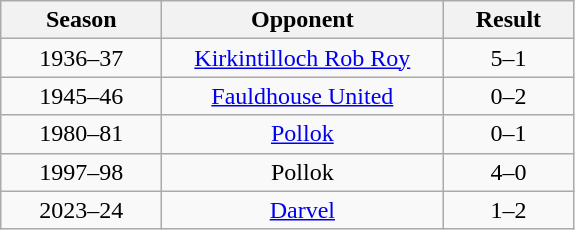<table class="wikitable" style="text-align: center;">
<tr>
<th width=100>Season</th>
<th width=180>Opponent</th>
<th width=80>Result</th>
</tr>
<tr>
<td>1936–37</td>
<td><a href='#'>Kirkintilloch Rob Roy</a></td>
<td>5–1</td>
</tr>
<tr>
<td>1945–46</td>
<td><a href='#'>Fauldhouse United</a></td>
<td>0–2</td>
</tr>
<tr>
<td>1980–81</td>
<td><a href='#'>Pollok</a></td>
<td>0–1</td>
</tr>
<tr>
<td>1997–98</td>
<td>Pollok</td>
<td>4–0</td>
</tr>
<tr>
<td>2023–24</td>
<td><a href='#'>Darvel</a></td>
<td>1–2</td>
</tr>
</table>
